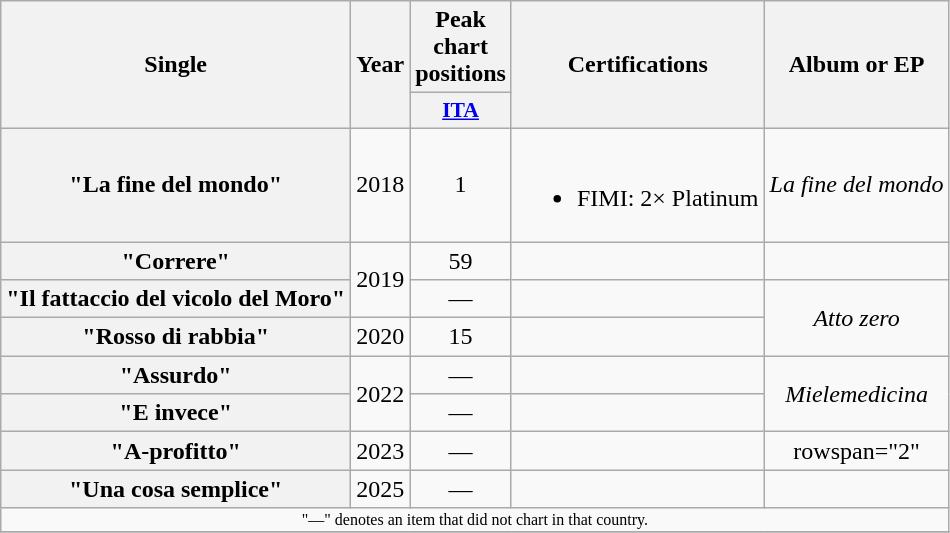<table class="wikitable plainrowheaders" style="text-align:center;">
<tr>
<th scope="col" rowspan="2">Single</th>
<th scope="col" rowspan="2">Year</th>
<th scope="col" colspan="1">Peak chart positions</th>
<th scope="col" rowspan="2">Certifications</th>
<th scope="col" rowspan="2">Album or EP</th>
</tr>
<tr>
<th scope="col" style="width:3em;font-size:90%;"><a href='#'>ITA</a><br></th>
</tr>
<tr>
<th scope="row">"La fine del mondo"</th>
<td>2018</td>
<td>1</td>
<td><br><ul><li>FIMI: 2× Platinum</li></ul></td>
<td><em>La fine del mondo</em></td>
</tr>
<tr>
<th scope="row">"Correre"</th>
<td rowspan="2">2019</td>
<td>59</td>
<td></td>
<td></td>
</tr>
<tr>
<th scope="row">"Il fattaccio del vicolo del Moro"</th>
<td>—</td>
<td></td>
<td rowspan="2"><em>Atto zero</em></td>
</tr>
<tr>
<th scope="row">"Rosso di rabbia"</th>
<td>2020</td>
<td>15</td>
<td></td>
</tr>
<tr>
<th scope="row">"Assurdo"</th>
<td rowspan="2">2022</td>
<td>—</td>
<td></td>
<td rowspan="2"><em>Mielemedicina</em></td>
</tr>
<tr>
<th scope="row">"E invece"</th>
<td>—</td>
<td></td>
</tr>
<tr>
<th scope="row">"A-profitto"</th>
<td>2023</td>
<td>—</td>
<td></td>
<td>rowspan="2" </td>
</tr>
<tr>
<th scope="row">"Una cosa semplice"</th>
<td>2025</td>
<td>—</td>
<td></td>
</tr>
<tr>
<td colspan="5" style="text-align:center; font-size:8pt;">"—" denotes an item that did not chart in that country.</td>
</tr>
<tr>
</tr>
</table>
